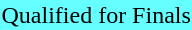<table>
<tr bgcolor="66FFFF">
<td>Qualified for Finals</td>
</tr>
</table>
